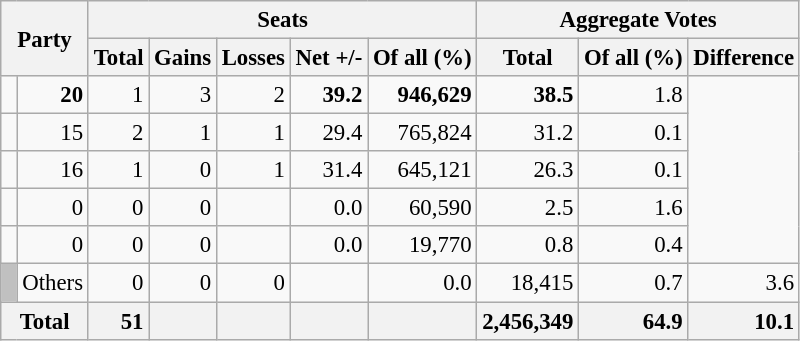<table class="wikitable sortable" style="text-align:right; font-size:95%;">
<tr>
<th colspan="2" rowspan="2">Party</th>
<th colspan="5">Seats</th>
<th colspan="3">Aggregate Votes</th>
</tr>
<tr>
<th>Total</th>
<th>Gains</th>
<th>Losses</th>
<th>Net +/-</th>
<th>Of all (%)</th>
<th>Total</th>
<th>Of all (%)</th>
<th>Difference</th>
</tr>
<tr>
<td></td>
<td><strong>20</strong></td>
<td>1</td>
<td>3</td>
<td>2</td>
<td><strong>39.2</strong></td>
<td><strong>946,629</strong></td>
<td><strong>38.5</strong></td>
<td>1.8</td>
</tr>
<tr>
<td></td>
<td>15</td>
<td>2</td>
<td>1</td>
<td>1</td>
<td>29.4</td>
<td>765,824</td>
<td>31.2</td>
<td>0.1</td>
</tr>
<tr>
<td></td>
<td>16</td>
<td>1</td>
<td>0</td>
<td>1</td>
<td>31.4</td>
<td>645,121</td>
<td>26.3</td>
<td>0.1</td>
</tr>
<tr>
<td></td>
<td>0</td>
<td>0</td>
<td>0</td>
<td></td>
<td>0.0</td>
<td>60,590</td>
<td>2.5</td>
<td>1.6</td>
</tr>
<tr>
<td></td>
<td>0</td>
<td>0</td>
<td>0</td>
<td></td>
<td>0.0</td>
<td>19,770</td>
<td>0.8</td>
<td>0.4</td>
</tr>
<tr>
<td style="background:silver;"> </td>
<td align=left>Others</td>
<td>0</td>
<td>0</td>
<td>0</td>
<td></td>
<td>0.0</td>
<td>18,415</td>
<td>0.7</td>
<td>3.6</td>
</tr>
<tr class="sortbottom">
<th colspan="2" style="background:#f2f2f2"><strong>Total</strong></th>
<td style="background:#f2f2f2;"><strong>51</strong></td>
<td style="background:#f2f2f2;"></td>
<td style="background:#f2f2f2;"></td>
<td style="background:#f2f2f2;"></td>
<td style="background:#f2f2f2;"></td>
<td style="background:#f2f2f2;"><strong>2,456,349</strong></td>
<td style="background:#f2f2f2;"><strong>64.9</strong></td>
<td style="background:#f2f2f2;"><strong>10.1</strong></td>
</tr>
</table>
